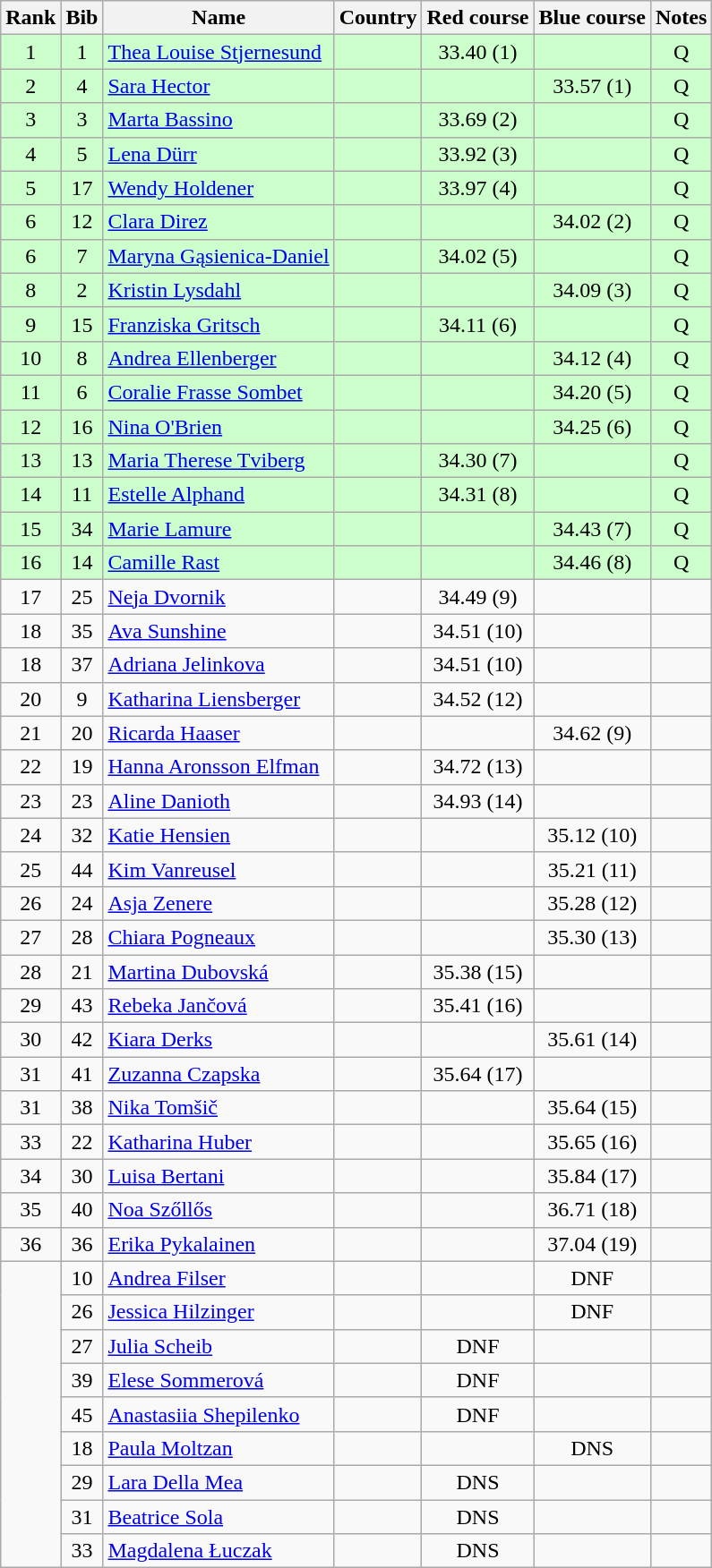<table class="wikitable sortable" style="text-align:center">
<tr>
<th>Rank</th>
<th>Bib</th>
<th>Name</th>
<th>Country</th>
<th>Red course</th>
<th>Blue course</th>
<th>Notes</th>
</tr>
<tr bgcolor=ccffcc>
<td>1</td>
<td>1</td>
<td align=left><a href='#'>Thea Louise Stjernesund</a></td>
<td align=left></td>
<td>33.40 (1)</td>
<td></td>
<td>Q</td>
</tr>
<tr bgcolor=ccffcc>
<td>2</td>
<td>4</td>
<td align=left><a href='#'>Sara Hector</a></td>
<td align=left></td>
<td></td>
<td>33.57 (1)</td>
<td>Q</td>
</tr>
<tr bgcolor=ccffcc>
<td>3</td>
<td>3</td>
<td align=left><a href='#'>Marta Bassino</a></td>
<td align=left></td>
<td>33.69 (2)</td>
<td></td>
<td>Q</td>
</tr>
<tr bgcolor=ccffcc>
<td>4</td>
<td>5</td>
<td align=left><a href='#'>Lena Dürr</a></td>
<td align=left></td>
<td>33.92 (3)</td>
<td></td>
<td>Q</td>
</tr>
<tr bgcolor=ccffcc>
<td>5</td>
<td>17</td>
<td align=left><a href='#'>Wendy Holdener</a></td>
<td align=left></td>
<td>33.97 (4)</td>
<td></td>
<td>Q</td>
</tr>
<tr bgcolor=ccffcc>
<td>6</td>
<td>12</td>
<td align=left><a href='#'>Clara Direz</a></td>
<td align=left></td>
<td></td>
<td>34.02 (2)</td>
<td>Q</td>
</tr>
<tr bgcolor=ccffcc>
<td>6</td>
<td>7</td>
<td align=left><a href='#'>Maryna Gąsienica-Daniel</a></td>
<td align=left></td>
<td>34.02 (5)</td>
<td></td>
<td>Q</td>
</tr>
<tr bgcolor=ccffcc>
<td>8</td>
<td>2</td>
<td align=left><a href='#'>Kristin Lysdahl</a></td>
<td align=left></td>
<td></td>
<td>34.09 (3)</td>
<td>Q</td>
</tr>
<tr bgcolor=ccffcc>
<td>9</td>
<td>15</td>
<td align=left><a href='#'>Franziska Gritsch</a></td>
<td align=left></td>
<td>34.11 (6)</td>
<td></td>
<td>Q</td>
</tr>
<tr bgcolor=ccffcc>
<td>10</td>
<td>8</td>
<td align=left><a href='#'>Andrea Ellenberger</a></td>
<td align=left></td>
<td></td>
<td>34.12 (4)</td>
<td>Q</td>
</tr>
<tr bgcolor=ccffcc>
<td>11</td>
<td>6</td>
<td align=left><a href='#'>Coralie Frasse Sombet</a></td>
<td align=left></td>
<td></td>
<td>34.20 (5)</td>
<td>Q</td>
</tr>
<tr bgcolor=ccffcc>
<td>12</td>
<td>16</td>
<td align=left><a href='#'>Nina O'Brien</a></td>
<td align=left></td>
<td></td>
<td>34.25 (6)</td>
<td>Q</td>
</tr>
<tr bgcolor=ccffcc>
<td>13</td>
<td>13</td>
<td align=left><a href='#'>Maria Therese Tviberg</a></td>
<td align=left></td>
<td>34.30 (7)</td>
<td></td>
<td>Q</td>
</tr>
<tr bgcolor=ccffcc>
<td>14</td>
<td>11</td>
<td align=left><a href='#'>Estelle Alphand</a></td>
<td align=left></td>
<td>34.31 (8)</td>
<td></td>
<td>Q</td>
</tr>
<tr bgcolor=ccffcc>
<td>15</td>
<td>34</td>
<td align=left><a href='#'>Marie Lamure</a></td>
<td align=left></td>
<td></td>
<td>34.43 (7)</td>
<td>Q</td>
</tr>
<tr bgcolor=ccffcc>
<td>16</td>
<td>14</td>
<td align=left><a href='#'>Camille Rast</a></td>
<td align=left></td>
<td></td>
<td>34.46 (8)</td>
<td>Q</td>
</tr>
<tr>
<td>17</td>
<td>25</td>
<td align=left><a href='#'>Neja Dvornik</a></td>
<td align=left></td>
<td>34.49 (9)</td>
<td></td>
<td></td>
</tr>
<tr>
<td>18</td>
<td>35</td>
<td align=left><a href='#'>Ava Sunshine</a></td>
<td align=left></td>
<td>34.51 (10)</td>
<td></td>
<td></td>
</tr>
<tr>
<td>18</td>
<td>37</td>
<td align=left><a href='#'>Adriana Jelinkova</a></td>
<td align=left></td>
<td>34.51 (10)</td>
<td></td>
<td></td>
</tr>
<tr>
<td>20</td>
<td>9</td>
<td align=left><a href='#'>Katharina Liensberger</a></td>
<td align=left></td>
<td>34.52 (12)</td>
<td></td>
<td></td>
</tr>
<tr>
<td>21</td>
<td>20</td>
<td align=left><a href='#'>Ricarda Haaser</a></td>
<td align=left></td>
<td></td>
<td>34.62 (9)</td>
<td></td>
</tr>
<tr>
<td>22</td>
<td>19</td>
<td align=left><a href='#'>Hanna Aronsson Elfman</a></td>
<td align=left></td>
<td>34.72 (13)</td>
<td></td>
<td></td>
</tr>
<tr>
<td>23</td>
<td>23</td>
<td align=left><a href='#'>Aline Danioth</a></td>
<td align=left></td>
<td>34.93 (14)</td>
<td></td>
<td></td>
</tr>
<tr>
<td>24</td>
<td>32</td>
<td align=left><a href='#'>Katie Hensien</a></td>
<td align=left></td>
<td></td>
<td>35.12 (10)</td>
<td></td>
</tr>
<tr>
<td>25</td>
<td>44</td>
<td align=left><a href='#'>Kim Vanreusel</a></td>
<td align=left></td>
<td></td>
<td>35.21 (11)</td>
<td></td>
</tr>
<tr>
<td>26</td>
<td>24</td>
<td align=left><a href='#'>Asja Zenere</a></td>
<td align=left></td>
<td></td>
<td>35.28 (12)</td>
<td></td>
</tr>
<tr>
<td>27</td>
<td>28</td>
<td align=left><a href='#'>Chiara Pogneaux</a></td>
<td align=left></td>
<td></td>
<td>35.30 (13)</td>
<td></td>
</tr>
<tr>
<td>28</td>
<td>21</td>
<td align=left><a href='#'>Martina Dubovská</a></td>
<td align=left></td>
<td>35.38 (15)</td>
<td></td>
<td></td>
</tr>
<tr>
<td>29</td>
<td>43</td>
<td align=left><a href='#'>Rebeka Jančová</a></td>
<td align=left></td>
<td>35.41 (16)</td>
<td></td>
<td></td>
</tr>
<tr>
<td>30</td>
<td>42</td>
<td align=left><a href='#'>Kiara Derks</a></td>
<td align=left></td>
<td></td>
<td>35.61 (14)</td>
<td></td>
</tr>
<tr>
<td>31</td>
<td>41</td>
<td align=left><a href='#'>Zuzanna Czapska</a></td>
<td align=left></td>
<td>35.64 (17)</td>
<td></td>
<td></td>
</tr>
<tr>
<td>31</td>
<td>38</td>
<td align=left><a href='#'>Nika Tomšič</a></td>
<td align=left></td>
<td></td>
<td>35.64 (15)</td>
<td></td>
</tr>
<tr>
<td>33</td>
<td>22</td>
<td align=left><a href='#'>Katharina Huber</a></td>
<td align=left></td>
<td></td>
<td>35.65 (16)</td>
<td></td>
</tr>
<tr>
<td>34</td>
<td>30</td>
<td align=left><a href='#'>Luisa Bertani</a></td>
<td align=left></td>
<td></td>
<td>35.84 (17)</td>
<td></td>
</tr>
<tr>
<td>35</td>
<td>40</td>
<td align=left><a href='#'>Noa Szőllős</a></td>
<td align=left></td>
<td></td>
<td>36.71 (18)</td>
<td></td>
</tr>
<tr>
<td>36</td>
<td>36</td>
<td align=left><a href='#'>Erika Pykalainen</a></td>
<td align=left></td>
<td></td>
<td>37.04 (19)</td>
<td></td>
</tr>
<tr>
<td rowspan=9></td>
<td>10</td>
<td align=left><a href='#'>Andrea Filser</a></td>
<td align=left></td>
<td></td>
<td>DNF</td>
<td></td>
</tr>
<tr>
<td>26</td>
<td align=left><a href='#'>Jessica Hilzinger</a></td>
<td align=left></td>
<td></td>
<td>DNF</td>
<td></td>
</tr>
<tr>
<td>27</td>
<td align=left><a href='#'>Julia Scheib</a></td>
<td align=left></td>
<td>DNF</td>
<td></td>
<td></td>
</tr>
<tr>
<td>39</td>
<td align=left><a href='#'>Elese Sommerová</a></td>
<td align=left></td>
<td>DNF</td>
<td></td>
<td></td>
</tr>
<tr>
<td>45</td>
<td align=left><a href='#'>Anastasiia Shepilenko</a></td>
<td align=left></td>
<td>DNF</td>
<td></td>
<td></td>
</tr>
<tr>
<td>18</td>
<td align=left><a href='#'>Paula Moltzan</a></td>
<td align=left></td>
<td></td>
<td>DNS</td>
<td></td>
</tr>
<tr>
<td>29</td>
<td align=left><a href='#'>Lara Della Mea</a></td>
<td align=left></td>
<td>DNS</td>
<td></td>
<td></td>
</tr>
<tr>
<td>31</td>
<td align=left><a href='#'>Beatrice Sola</a></td>
<td align=left></td>
<td>DNS</td>
<td></td>
<td></td>
</tr>
<tr>
<td>33</td>
<td align=left><a href='#'>Magdalena Łuczak</a></td>
<td align=left></td>
<td>DNS</td>
<td></td>
<td></td>
</tr>
</table>
